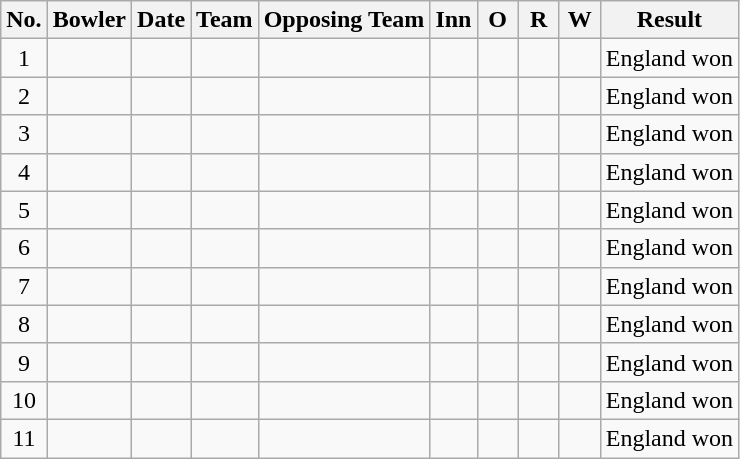<table class="wikitable sortable">
<tr align=center>
<th>No.</th>
<th>Bowler</th>
<th>Date</th>
<th>Team</th>
<th>Opposing Team</th>
<th scope="col" style="width:20px;">Inn</th>
<th scope="col" style="width:20px;">O</th>
<th scope="col" style="width:20px;">R</th>
<th scope="col" style="width:20px;">W</th>
<th>Result</th>
</tr>
<tr align=center>
<td scope="row">1</td>
<td></td>
<td></td>
<td></td>
<td></td>
<td></td>
<td></td>
<td></td>
<td></td>
<td>England won</td>
</tr>
<tr align=center>
<td scope="row">2</td>
<td></td>
<td></td>
<td></td>
<td></td>
<td></td>
<td></td>
<td></td>
<td></td>
<td>England won</td>
</tr>
<tr align=center>
<td scope="row">3</td>
<td></td>
<td></td>
<td></td>
<td></td>
<td></td>
<td></td>
<td></td>
<td></td>
<td>England won</td>
</tr>
<tr align=center>
<td scope="row">4</td>
<td></td>
<td></td>
<td></td>
<td></td>
<td></td>
<td></td>
<td></td>
<td></td>
<td>England won</td>
</tr>
<tr align=center>
<td scope="row">5</td>
<td></td>
<td></td>
<td></td>
<td></td>
<td></td>
<td></td>
<td></td>
<td></td>
<td>England won</td>
</tr>
<tr align=center>
<td scope="row">6</td>
<td></td>
<td></td>
<td></td>
<td></td>
<td></td>
<td></td>
<td></td>
<td></td>
<td>England won</td>
</tr>
<tr align=center>
<td scope="row">7</td>
<td></td>
<td></td>
<td></td>
<td></td>
<td></td>
<td></td>
<td></td>
<td></td>
<td>England won</td>
</tr>
<tr align=center>
<td scope="row">8</td>
<td></td>
<td></td>
<td></td>
<td></td>
<td></td>
<td></td>
<td></td>
<td></td>
<td>England won</td>
</tr>
<tr align=center>
<td scope="row">9</td>
<td></td>
<td></td>
<td></td>
<td></td>
<td></td>
<td></td>
<td></td>
<td></td>
<td>England won</td>
</tr>
<tr align=center>
<td scope="row">10</td>
<td></td>
<td></td>
<td></td>
<td></td>
<td></td>
<td></td>
<td></td>
<td></td>
<td>England won</td>
</tr>
<tr align=center>
<td>11</td>
<td></td>
<td></td>
<td></td>
<td></td>
<td></td>
<td></td>
<td></td>
<td></td>
<td>England won</td>
</tr>
</table>
